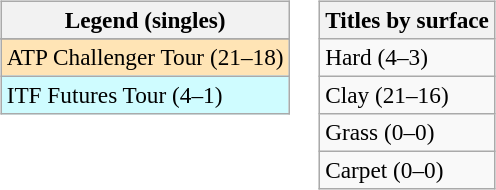<table>
<tr valign=top>
<td><br><table class=wikitable style=font-size:97%>
<tr>
<th>Legend (singles)</th>
</tr>
<tr bgcolor=e5d1cb>
</tr>
<tr bgcolor=moccasin>
<td>ATP Challenger Tour (21–18)</td>
</tr>
<tr bgcolor=cffcff>
<td>ITF Futures Tour (4–1)</td>
</tr>
</table>
</td>
<td><br><table class=wikitable style=font-size:97%>
<tr>
<th>Titles by surface</th>
</tr>
<tr>
<td>Hard (4–3)</td>
</tr>
<tr>
<td>Clay (21–16)</td>
</tr>
<tr>
<td>Grass (0–0)</td>
</tr>
<tr>
<td>Carpet (0–0)</td>
</tr>
</table>
</td>
</tr>
</table>
